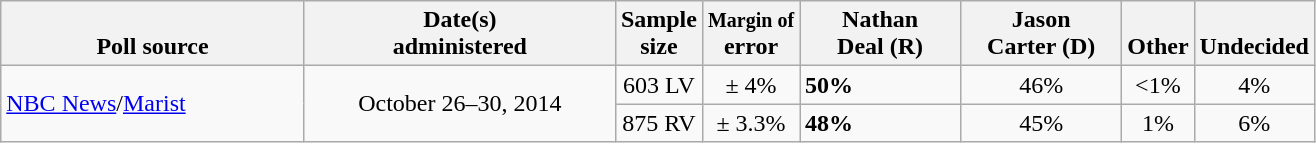<table class="wikitable">
<tr valign= bottom>
<th style="width:195px;">Poll source</th>
<th style="width:200px;">Date(s)<br>administered</th>
<th class=small>Sample<br>size</th>
<th><small>Margin of</small><br>error</th>
<th style="width:100px;">Nathan<br>Deal (R)</th>
<th style="width:100px;">Jason<br>Carter (D)</th>
<th>Other</th>
<th>Undecided</th>
</tr>
<tr>
<td rowspan=2><a href='#'>NBC News</a>/<a href='#'>Marist</a></td>
<td align=center rowspan=2>October 26–30, 2014</td>
<td align=center>603 LV</td>
<td align=center>± 4%</td>
<td><strong>50%</strong></td>
<td align=center>46%</td>
<td align=center><1%</td>
<td align=center>4%</td>
</tr>
<tr>
<td align=center>875 RV</td>
<td align=center>± 3.3%</td>
<td><strong>48%</strong></td>
<td align=center>45%</td>
<td align=center>1%</td>
<td align=center>6%</td>
</tr>
</table>
